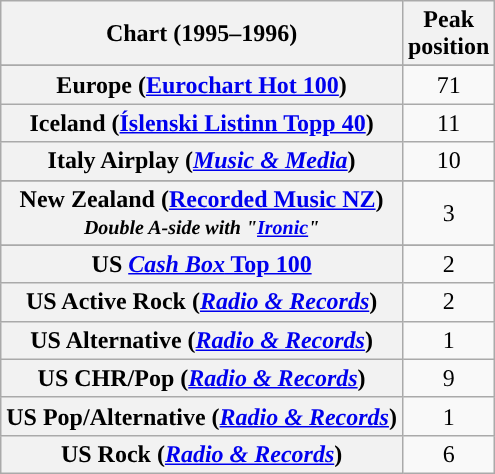<table class="wikitable plainrowheaders sortable">
<tr>
<th>Chart (1995–1996)</th>
<th>Peak<br>position</th>
</tr>
<tr>
</tr>
<tr>
</tr>
<tr>
</tr>
<tr>
</tr>
<tr>
<th scope="row">Europe (<a href='#'>Eurochart Hot 100</a>)</th>
<td align="center">71</td>
</tr>
<tr>
<th scope="row">Iceland (<a href='#'>Íslenski Listinn Topp 40</a>)</th>
<td align="center">11</td>
</tr>
<tr>
<th scope="row">Italy Airplay (<em><a href='#'>Music & Media</a></em>)</th>
<td align="center">10</td>
</tr>
<tr>
</tr>
<tr>
</tr>
<tr>
</tr>
<tr>
<th scope="row">New Zealand (<a href='#'>Recorded Music NZ</a>)<br><small><em>Double A-side with "<a href='#'>Ironic</a>"</em></small></th>
<td align="center">3</td>
</tr>
<tr>
</tr>
<tr>
</tr>
<tr>
</tr>
<tr>
</tr>
<tr>
</tr>
<tr>
</tr>
<tr>
</tr>
<tr>
</tr>
<tr>
<th scope="row">US <a href='#'><em>Cash Box</em> Top 100</a></th>
<td align="center">2</td>
</tr>
<tr>
<th scope="row">US Active Rock (<em><a href='#'>Radio & Records</a></em>)</th>
<td align="center">2</td>
</tr>
<tr>
<th scope="row">US Alternative (<em><a href='#'>Radio & Records</a></em>)</th>
<td align="center">1</td>
</tr>
<tr>
<th scope="row">US CHR/Pop (<em><a href='#'>Radio & Records</a></em>)</th>
<td align="center">9</td>
</tr>
<tr>
<th scope="row">US Pop/Alternative (<em><a href='#'>Radio & Records</a></em>)</th>
<td align="center">1</td>
</tr>
<tr>
<th scope="row">US Rock (<em><a href='#'>Radio & Records</a></em>)</th>
<td align="center">6</td>
</tr>
</table>
